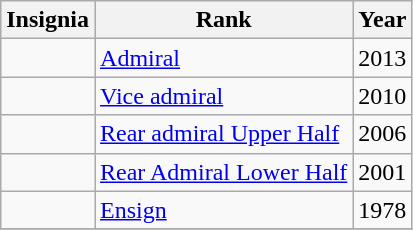<table class="wikitable">
<tr>
<th>Insignia</th>
<th>Rank</th>
<th>Year</th>
</tr>
<tr>
<td></td>
<td><a href='#'>Admiral</a></td>
<td>2013</td>
</tr>
<tr>
<td></td>
<td><a href='#'>Vice admiral</a></td>
<td>2010</td>
</tr>
<tr>
<td></td>
<td><a href='#'>Rear admiral Upper Half</a></td>
<td>2006</td>
</tr>
<tr>
<td></td>
<td><a href='#'>Rear Admiral Lower Half</a></td>
<td>2001</td>
</tr>
<tr>
<td></td>
<td><a href='#'>Ensign</a></td>
<td>1978</td>
</tr>
<tr>
</tr>
</table>
